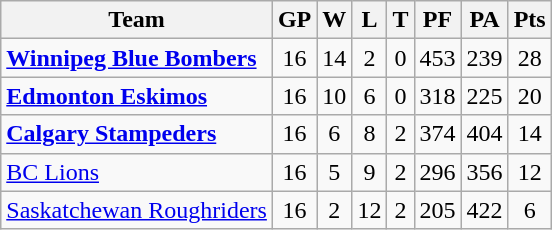<table class="wikitable">
<tr>
<th>Team</th>
<th>GP</th>
<th>W</th>
<th>L</th>
<th>T</th>
<th>PF</th>
<th>PA</th>
<th>Pts</th>
</tr>
<tr align="center">
<td align="left"><strong><a href='#'>Winnipeg Blue Bombers</a></strong></td>
<td>16</td>
<td>14</td>
<td>2</td>
<td>0</td>
<td>453</td>
<td>239</td>
<td>28</td>
</tr>
<tr align="center">
<td align="left"><strong><a href='#'>Edmonton Eskimos</a></strong></td>
<td>16</td>
<td>10</td>
<td>6</td>
<td>0</td>
<td>318</td>
<td>225</td>
<td>20</td>
</tr>
<tr align="center">
<td align="left"><strong><a href='#'>Calgary Stampeders</a></strong></td>
<td>16</td>
<td>6</td>
<td>8</td>
<td>2</td>
<td>374</td>
<td>404</td>
<td>14</td>
</tr>
<tr align="center">
<td align="left"><a href='#'>BC Lions</a></td>
<td>16</td>
<td>5</td>
<td>9</td>
<td>2</td>
<td>296</td>
<td>356</td>
<td>12</td>
</tr>
<tr align="center">
<td align="left"><a href='#'>Saskatchewan Roughriders</a></td>
<td>16</td>
<td>2</td>
<td>12</td>
<td>2</td>
<td>205</td>
<td>422</td>
<td>6</td>
</tr>
</table>
